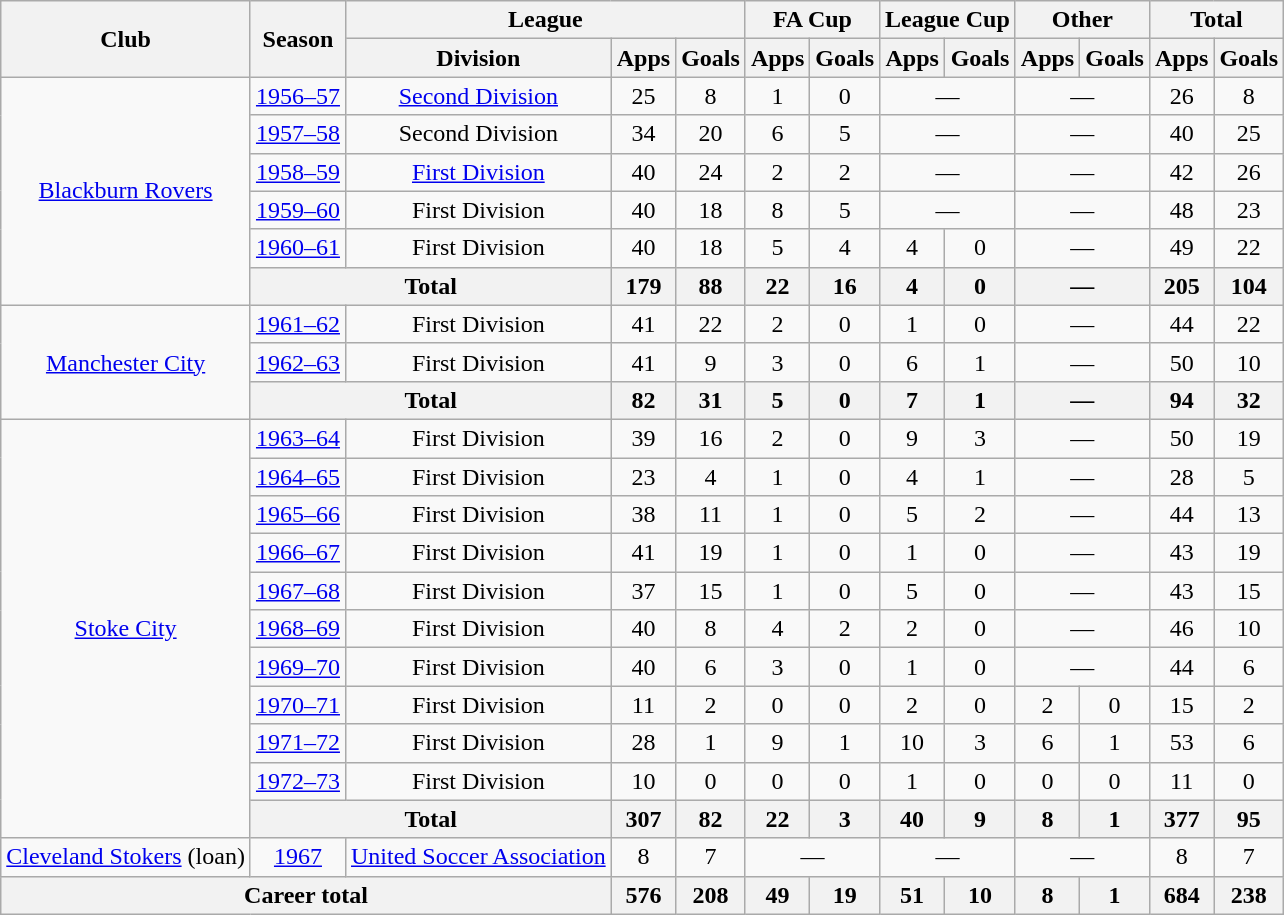<table class="wikitable" style="text-align:center">
<tr>
<th rowspan="2">Club</th>
<th rowspan="2">Season</th>
<th colspan="3">League</th>
<th colspan="2">FA Cup</th>
<th colspan="2">League Cup</th>
<th colspan="2">Other</th>
<th colspan="2">Total</th>
</tr>
<tr>
<th>Division</th>
<th>Apps</th>
<th>Goals</th>
<th>Apps</th>
<th>Goals</th>
<th>Apps</th>
<th>Goals</th>
<th>Apps</th>
<th>Goals</th>
<th>Apps</th>
<th>Goals</th>
</tr>
<tr>
<td rowspan="6"><a href='#'>Blackburn Rovers</a></td>
<td><a href='#'>1956–57</a></td>
<td><a href='#'>Second Division</a></td>
<td>25</td>
<td>8</td>
<td>1</td>
<td>0</td>
<td colspan="2">—</td>
<td colspan="2">—</td>
<td>26</td>
<td>8</td>
</tr>
<tr>
<td><a href='#'>1957–58</a></td>
<td>Second Division</td>
<td>34</td>
<td>20</td>
<td>6</td>
<td>5</td>
<td colspan="2">—</td>
<td colspan="2">—</td>
<td>40</td>
<td>25</td>
</tr>
<tr>
<td><a href='#'>1958–59</a></td>
<td><a href='#'>First Division</a></td>
<td>40</td>
<td>24</td>
<td>2</td>
<td>2</td>
<td colspan="2">—</td>
<td colspan="2">—</td>
<td>42</td>
<td>26</td>
</tr>
<tr>
<td><a href='#'>1959–60</a></td>
<td>First Division</td>
<td>40</td>
<td>18</td>
<td>8</td>
<td>5</td>
<td colspan="2">—</td>
<td colspan="2">—</td>
<td>48</td>
<td>23</td>
</tr>
<tr>
<td><a href='#'>1960–61</a></td>
<td>First Division</td>
<td>40</td>
<td>18</td>
<td>5</td>
<td>4</td>
<td>4</td>
<td>0</td>
<td colspan="2">—</td>
<td>49</td>
<td>22</td>
</tr>
<tr>
<th colspan="2">Total</th>
<th>179</th>
<th>88</th>
<th>22</th>
<th>16</th>
<th>4</th>
<th>0</th>
<th colspan="2">—</th>
<th>205</th>
<th>104</th>
</tr>
<tr>
<td rowspan="3"><a href='#'>Manchester City</a></td>
<td><a href='#'>1961–62</a></td>
<td>First Division</td>
<td>41</td>
<td>22</td>
<td>2</td>
<td>0</td>
<td>1</td>
<td>0</td>
<td colspan="2">—</td>
<td>44</td>
<td>22</td>
</tr>
<tr>
<td><a href='#'>1962–63</a></td>
<td>First Division</td>
<td>41</td>
<td>9</td>
<td>3</td>
<td>0</td>
<td>6</td>
<td>1</td>
<td colspan="2">—</td>
<td>50</td>
<td>10</td>
</tr>
<tr>
<th colspan="2">Total</th>
<th>82</th>
<th>31</th>
<th>5</th>
<th>0</th>
<th>7</th>
<th>1</th>
<th colspan="2">—</th>
<th>94</th>
<th>32</th>
</tr>
<tr>
<td rowspan="11"><a href='#'>Stoke City</a></td>
<td><a href='#'>1963–64</a></td>
<td>First Division</td>
<td>39</td>
<td>16</td>
<td>2</td>
<td>0</td>
<td>9</td>
<td>3</td>
<td colspan="2">—</td>
<td>50</td>
<td>19</td>
</tr>
<tr>
<td><a href='#'>1964–65</a></td>
<td>First Division</td>
<td>23</td>
<td>4</td>
<td>1</td>
<td>0</td>
<td>4</td>
<td>1</td>
<td colspan="2">—</td>
<td>28</td>
<td>5</td>
</tr>
<tr>
<td><a href='#'>1965–66</a></td>
<td>First Division</td>
<td>38</td>
<td>11</td>
<td>1</td>
<td>0</td>
<td>5</td>
<td>2</td>
<td colspan="2">—</td>
<td>44</td>
<td>13</td>
</tr>
<tr>
<td><a href='#'>1966–67</a></td>
<td>First Division</td>
<td>41</td>
<td>19</td>
<td>1</td>
<td>0</td>
<td>1</td>
<td>0</td>
<td colspan="2">—</td>
<td>43</td>
<td>19</td>
</tr>
<tr>
<td><a href='#'>1967–68</a></td>
<td>First Division</td>
<td>37</td>
<td>15</td>
<td>1</td>
<td>0</td>
<td>5</td>
<td>0</td>
<td colspan="2">—</td>
<td>43</td>
<td>15</td>
</tr>
<tr>
<td><a href='#'>1968–69</a></td>
<td>First Division</td>
<td>40</td>
<td>8</td>
<td>4</td>
<td>2</td>
<td>2</td>
<td>0</td>
<td colspan="2">—</td>
<td>46</td>
<td>10</td>
</tr>
<tr>
<td><a href='#'>1969–70</a></td>
<td>First Division</td>
<td>40</td>
<td>6</td>
<td>3</td>
<td>0</td>
<td>1</td>
<td>0</td>
<td colspan="2">—</td>
<td>44</td>
<td>6</td>
</tr>
<tr>
<td><a href='#'>1970–71</a></td>
<td>First Division</td>
<td>11</td>
<td>2</td>
<td>0</td>
<td>0</td>
<td>2</td>
<td>0</td>
<td>2</td>
<td>0</td>
<td>15</td>
<td>2</td>
</tr>
<tr>
<td><a href='#'>1971–72</a></td>
<td>First Division</td>
<td>28</td>
<td>1</td>
<td>9</td>
<td>1</td>
<td>10</td>
<td>3</td>
<td>6</td>
<td>1</td>
<td>53</td>
<td>6</td>
</tr>
<tr>
<td><a href='#'>1972–73</a></td>
<td>First Division</td>
<td>10</td>
<td>0</td>
<td>0</td>
<td>0</td>
<td>1</td>
<td>0</td>
<td>0</td>
<td>0</td>
<td>11</td>
<td>0</td>
</tr>
<tr>
<th colspan="2">Total</th>
<th>307</th>
<th>82</th>
<th>22</th>
<th>3</th>
<th>40</th>
<th>9</th>
<th>8</th>
<th>1</th>
<th>377</th>
<th>95</th>
</tr>
<tr>
<td><a href='#'>Cleveland Stokers</a> (loan)</td>
<td><a href='#'>1967</a></td>
<td><a href='#'>United Soccer Association</a></td>
<td>8</td>
<td>7</td>
<td colspan="2">—</td>
<td colspan="2">—</td>
<td colspan="2">—</td>
<td>8</td>
<td>7</td>
</tr>
<tr>
<th colspan="3">Career total</th>
<th>576</th>
<th>208</th>
<th>49</th>
<th>19</th>
<th>51</th>
<th>10</th>
<th>8</th>
<th>1</th>
<th>684</th>
<th>238</th>
</tr>
</table>
